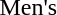<table>
<tr>
<td>Men's</td>
<td></td>
<td></td>
<td></td>
</tr>
</table>
